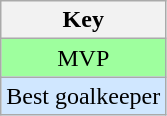<table class="wikitable" style="text-align:center">
<tr>
<th>Key</th>
</tr>
<tr bgcolor="#9eff9e">
<td>MVP</td>
</tr>
<tr style="background:#d0e7ff">
<td>Best goalkeeper</td>
</tr>
</table>
